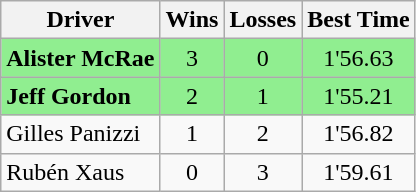<table class="wikitable">
<tr>
<th>Driver</th>
<th>Wins</th>
<th>Losses</th>
<th>Best Time</th>
</tr>
<tr style="background:lightgreen;">
<td><strong> Alister McRae</strong></td>
<td align=center>3</td>
<td align=center>0</td>
<td align=center>1'56.63</td>
</tr>
<tr style="background:lightgreen;">
<td><strong> Jeff Gordon</strong></td>
<td align=center>2</td>
<td align=center>1</td>
<td align=center>1'55.21</td>
</tr>
<tr>
<td> Gilles Panizzi</td>
<td align=center>1</td>
<td align=center>2</td>
<td align=center>1'56.82</td>
</tr>
<tr>
<td> Rubén Xaus</td>
<td align=center>0</td>
<td align=center>3</td>
<td align=center>1'59.61</td>
</tr>
</table>
